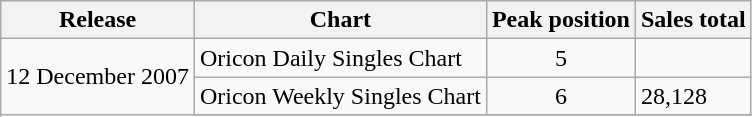<table class="wikitable">
<tr>
<th>Release</th>
<th>Chart</th>
<th>Peak position</th>
<th>Sales total</th>
</tr>
<tr>
<td rowspan="4">12 December 2007</td>
<td>Oricon Daily Singles Chart</td>
<td align="center">5</td>
<td></td>
</tr>
<tr>
<td>Oricon Weekly Singles Chart</td>
<td align="center">6</td>
<td>28,128</td>
</tr>
<tr>
</tr>
</table>
